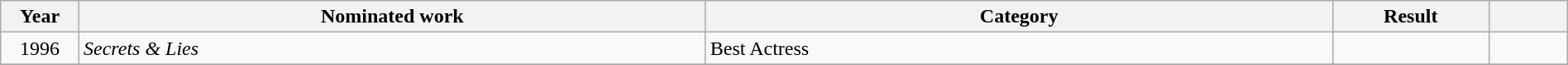<table class="wikitable" style="width:100%;">
<tr>
<th width=5%>Year</th>
<th style="width:40%;">Nominated work</th>
<th style="width:40%;">Category</th>
<th style="width:10%;">Result</th>
<th width=5%></th>
</tr>
<tr>
<td style="text-align:center;">1996</td>
<td style="text-align:left;"><em>Secrets & Lies</em></td>
<td>Best Actress</td>
<td></td>
<td style="text-align:center;"></td>
</tr>
<tr>
</tr>
</table>
